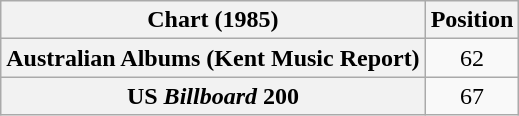<table class="wikitable plainrowheaders sortable" style="text-align:center">
<tr>
<th scope="col">Chart (1985)</th>
<th scope="col">Position</th>
</tr>
<tr>
<th scope="row">Australian Albums (Kent Music Report)</th>
<td>62</td>
</tr>
<tr>
<th scope="row">US <em>Billboard</em> 200</th>
<td>67</td>
</tr>
</table>
